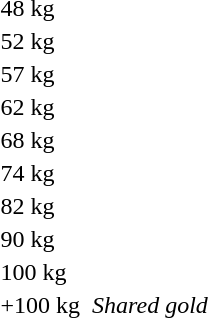<table>
<tr>
<td>48 kg</td>
<td></td>
<td></td>
<td></td>
</tr>
<tr>
<td>52 kg</td>
<td></td>
<td></td>
<td></td>
</tr>
<tr>
<td>57 kg</td>
<td></td>
<td></td>
<td></td>
</tr>
<tr>
<td>62 kg</td>
<td></td>
<td></td>
<td></td>
</tr>
<tr>
<td>68 kg</td>
<td></td>
<td></td>
<td></td>
</tr>
<tr>
<td>74 kg</td>
<td></td>
<td></td>
<td></td>
</tr>
<tr>
<td>82 kg</td>
<td></td>
<td></td>
<td></td>
</tr>
<tr>
<td>90 kg</td>
<td></td>
<td></td>
<td></td>
</tr>
<tr>
<td>100 kg</td>
<td></td>
<td></td>
<td></td>
</tr>
<tr>
<td rowspan=2>+100 kg</td>
<td></td>
<td rowspan=2><em>Shared gold</em></td>
<td rowspan=2></td>
</tr>
<tr>
<td></td>
</tr>
</table>
